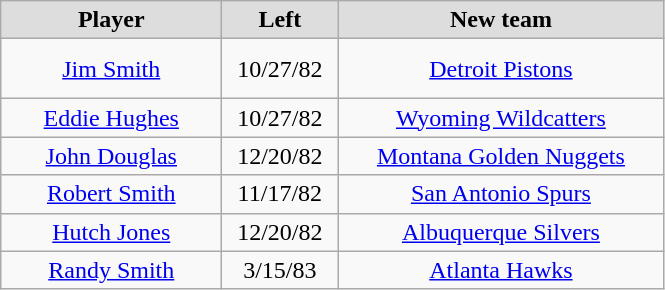<table class="wikitable" style="text-align: center">
<tr align="center"  bgcolor="#dddddd">
<td style="width:140px"><strong>Player</strong></td>
<td style="width:70px"><strong>Left</strong></td>
<td style="width:210px"><strong>New team</strong></td>
</tr>
<tr style="height:40px">
<td><a href='#'>Jim Smith</a></td>
<td>10/27/82</td>
<td><a href='#'>Detroit Pistons</a></td>
</tr>
<tr>
<td><a href='#'>Eddie Hughes</a></td>
<td>10/27/82</td>
<td><a href='#'>Wyoming Wildcatters</a></td>
</tr>
<tr>
<td><a href='#'>John Douglas</a></td>
<td>12/20/82</td>
<td><a href='#'>Montana Golden Nuggets</a></td>
</tr>
<tr>
<td><a href='#'>Robert Smith</a></td>
<td>11/17/82</td>
<td><a href='#'>San Antonio Spurs</a></td>
</tr>
<tr>
<td><a href='#'>Hutch Jones</a></td>
<td>12/20/82</td>
<td><a href='#'>Albuquerque Silvers</a></td>
</tr>
<tr>
<td><a href='#'>Randy Smith</a></td>
<td>3/15/83</td>
<td><a href='#'>Atlanta Hawks</a></td>
</tr>
</table>
